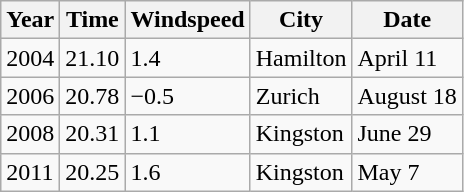<table class="wikitable">
<tr>
<th>Year</th>
<th>Time</th>
<th>Windspeed</th>
<th>City</th>
<th>Date</th>
</tr>
<tr>
<td>2004</td>
<td>21.10</td>
<td>1.4</td>
<td>Hamilton</td>
<td>April 11</td>
</tr>
<tr>
<td>2006</td>
<td>20.78</td>
<td>−0.5</td>
<td>Zurich</td>
<td>August 18</td>
</tr>
<tr>
<td>2008</td>
<td>20.31</td>
<td>1.1</td>
<td>Kingston</td>
<td>June 29</td>
</tr>
<tr>
<td>2011</td>
<td>20.25</td>
<td>1.6</td>
<td>Kingston</td>
<td>May 7</td>
</tr>
</table>
